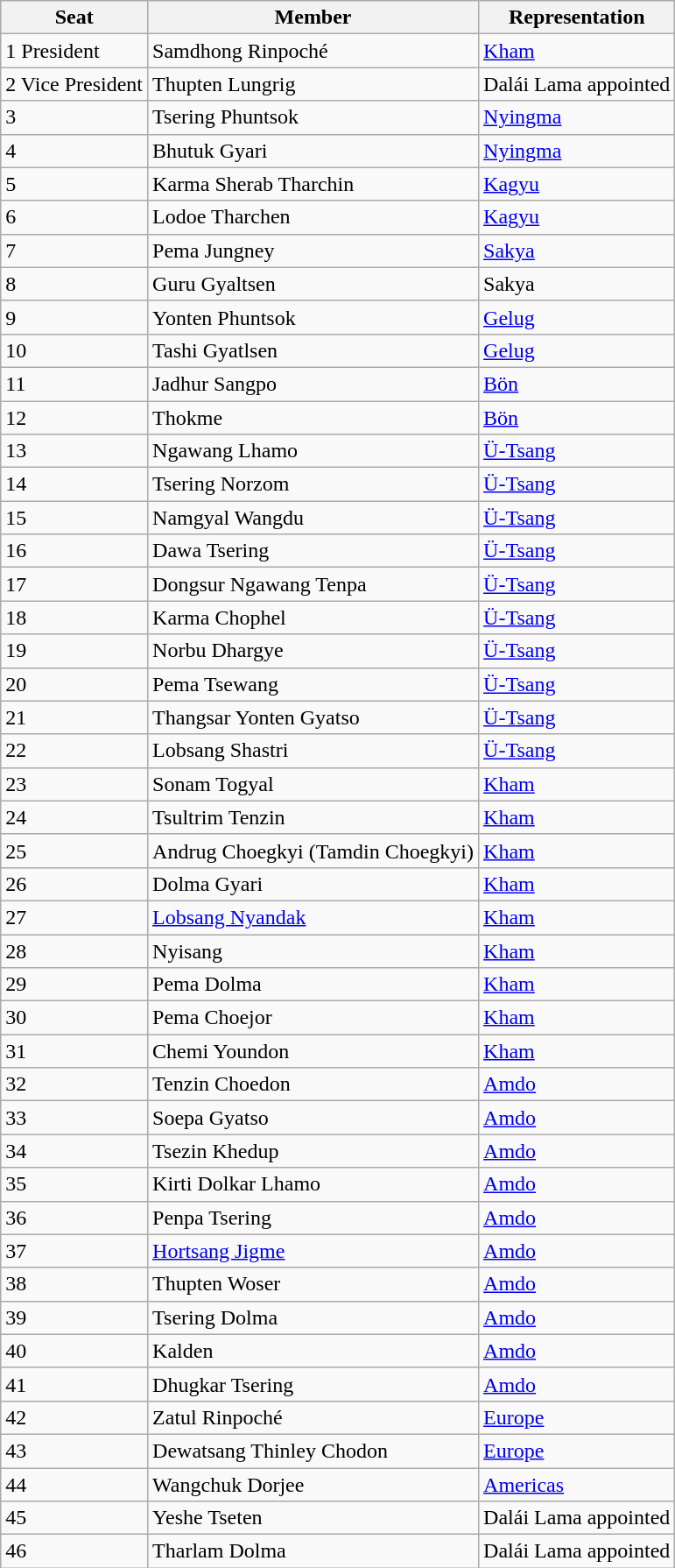<table class="wikitable">
<tr>
<th>Seat</th>
<th>Member</th>
<th>Representation</th>
</tr>
<tr>
<td>1 President </td>
<td>Samdhong Rinpoché</td>
<td><a href='#'>Kham</a></td>
</tr>
<tr>
<td>2 Vice President</td>
<td>Thupten Lungrig</td>
<td>Dalái Lama appointed</td>
</tr>
<tr>
<td>3</td>
<td>Tsering Phuntsok</td>
<td><a href='#'>Nyingma</a></td>
</tr>
<tr>
<td>4</td>
<td>Bhutuk Gyari</td>
<td><a href='#'>Nyingma</a></td>
</tr>
<tr>
<td>5</td>
<td>Karma Sherab Tharchin</td>
<td><a href='#'>Kagyu</a></td>
</tr>
<tr>
<td>6</td>
<td>Lodoe Tharchen</td>
<td><a href='#'>Kagyu</a></td>
</tr>
<tr>
<td>7</td>
<td>Pema Jungney</td>
<td><a href='#'>Sakya</a></td>
</tr>
<tr>
<td>8</td>
<td>Guru Gyaltsen</td>
<td>Sakya</td>
</tr>
<tr>
<td>9</td>
<td>Yonten Phuntsok</td>
<td><a href='#'>Gelug</a></td>
</tr>
<tr>
<td>10</td>
<td>Tashi Gyatlsen</td>
<td><a href='#'>Gelug</a></td>
</tr>
<tr>
<td>11</td>
<td>Jadhur Sangpo</td>
<td><a href='#'>Bön</a></td>
</tr>
<tr>
<td>12</td>
<td>Thokme</td>
<td><a href='#'>Bön</a></td>
</tr>
<tr>
<td>13</td>
<td>Ngawang Lhamo</td>
<td><a href='#'>Ü-Tsang</a></td>
</tr>
<tr>
<td>14</td>
<td>Tsering Norzom</td>
<td><a href='#'>Ü-Tsang</a></td>
</tr>
<tr>
<td>15</td>
<td>Namgyal Wangdu</td>
<td><a href='#'>Ü-Tsang</a></td>
</tr>
<tr>
<td>16</td>
<td>Dawa Tsering</td>
<td><a href='#'>Ü-Tsang</a></td>
</tr>
<tr>
<td>17</td>
<td>Dongsur Ngawang Tenpa</td>
<td><a href='#'>Ü-Tsang</a></td>
</tr>
<tr>
<td>18</td>
<td>Karma Chophel</td>
<td><a href='#'>Ü-Tsang</a></td>
</tr>
<tr>
<td>19</td>
<td>Norbu Dhargye</td>
<td><a href='#'>Ü-Tsang</a></td>
</tr>
<tr>
<td>20</td>
<td>Pema Tsewang</td>
<td><a href='#'>Ü-Tsang</a></td>
</tr>
<tr>
<td>21</td>
<td>Thangsar Yonten Gyatso</td>
<td><a href='#'>Ü-Tsang</a></td>
</tr>
<tr>
<td>22</td>
<td>Lobsang Shastri</td>
<td><a href='#'>Ü-Tsang</a></td>
</tr>
<tr>
<td>23</td>
<td>Sonam Togyal</td>
<td><a href='#'>Kham</a></td>
</tr>
<tr>
<td>24</td>
<td>Tsultrim Tenzin</td>
<td><a href='#'>Kham</a></td>
</tr>
<tr>
<td>25</td>
<td>Andrug Choegkyi (Tamdin Choegkyi)</td>
<td><a href='#'>Kham</a></td>
</tr>
<tr>
<td>26</td>
<td>Dolma Gyari</td>
<td><a href='#'>Kham</a></td>
</tr>
<tr>
<td>27</td>
<td><a href='#'>Lobsang Nyandak</a></td>
<td><a href='#'>Kham</a></td>
</tr>
<tr>
<td>28</td>
<td>Nyisang</td>
<td><a href='#'>Kham</a></td>
</tr>
<tr>
<td>29</td>
<td>Pema Dolma</td>
<td><a href='#'>Kham</a></td>
</tr>
<tr>
<td>30</td>
<td>Pema Choejor</td>
<td><a href='#'>Kham</a></td>
</tr>
<tr>
<td>31</td>
<td>Chemi Youndon</td>
<td><a href='#'>Kham</a></td>
</tr>
<tr>
<td>32</td>
<td>Tenzin Choedon</td>
<td><a href='#'>Amdo</a></td>
</tr>
<tr>
<td>33</td>
<td>Soepa Gyatso</td>
<td><a href='#'>Amdo</a></td>
</tr>
<tr>
<td>34</td>
<td>Tsezin Khedup</td>
<td><a href='#'>Amdo</a></td>
</tr>
<tr>
<td>35</td>
<td>Kirti Dolkar Lhamo</td>
<td><a href='#'>Amdo</a></td>
</tr>
<tr>
<td>36</td>
<td>Penpa Tsering</td>
<td><a href='#'>Amdo</a></td>
</tr>
<tr>
<td>37</td>
<td><a href='#'>Hortsang Jigme</a></td>
<td><a href='#'>Amdo</a></td>
</tr>
<tr>
<td>38</td>
<td>Thupten Woser</td>
<td><a href='#'>Amdo</a></td>
</tr>
<tr>
<td>39</td>
<td>Tsering Dolma</td>
<td><a href='#'>Amdo</a></td>
</tr>
<tr>
<td>40</td>
<td>Kalden</td>
<td><a href='#'>Amdo</a></td>
</tr>
<tr>
<td>41</td>
<td>Dhugkar Tsering</td>
<td><a href='#'>Amdo</a></td>
</tr>
<tr>
<td>42</td>
<td>Zatul Rinpoché</td>
<td><a href='#'>Europe</a></td>
</tr>
<tr>
<td>43</td>
<td>Dewatsang Thinley Chodon</td>
<td><a href='#'>Europe</a></td>
</tr>
<tr>
<td>44</td>
<td>Wangchuk Dorjee</td>
<td><a href='#'>Americas</a></td>
</tr>
<tr>
<td>45</td>
<td>Yeshe Tseten</td>
<td>Dalái Lama appointed</td>
</tr>
<tr>
<td>46</td>
<td>Tharlam Dolma</td>
<td>Dalái Lama appointed</td>
</tr>
</table>
